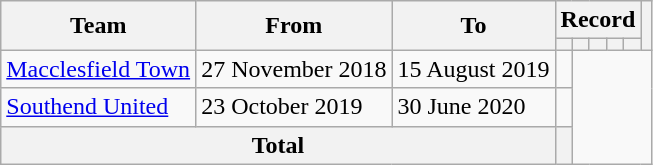<table class=wikitable style=text-align:center>
<tr>
<th rowspan=2>Team</th>
<th rowspan=2>From</th>
<th rowspan=2>To</th>
<th colspan=5>Record</th>
<th rowspan=2></th>
</tr>
<tr>
<th></th>
<th></th>
<th></th>
<th></th>
<th></th>
</tr>
<tr>
<td align=left><a href='#'>Macclesfield Town</a></td>
<td align=left>27 November 2018</td>
<td align=left>15 August 2019<br></td>
<td></td>
</tr>
<tr>
<td align=left><a href='#'>Southend United</a></td>
<td align=left>23 October 2019</td>
<td align=left>30 June 2020<br></td>
<td></td>
</tr>
<tr>
<th colspan=3>Total<br></th>
<th></th>
</tr>
</table>
